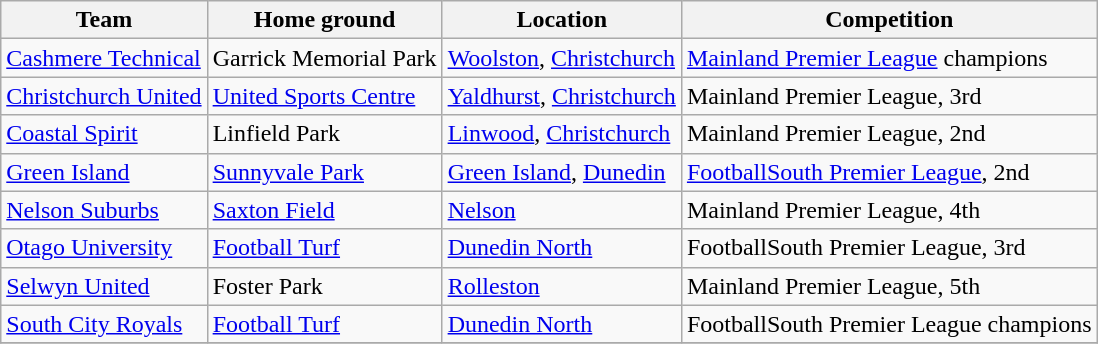<table class="wikitable sortable">
<tr>
<th>Team</th>
<th>Home ground</th>
<th>Location</th>
<th>Competition</th>
</tr>
<tr>
<td><a href='#'>Cashmere Technical</a></td>
<td>Garrick Memorial Park</td>
<td><a href='#'>Woolston</a>, <a href='#'>Christchurch</a></td>
<td><a href='#'>Mainland Premier League</a> champions</td>
</tr>
<tr>
<td><a href='#'>Christchurch United</a></td>
<td><a href='#'>United Sports Centre</a></td>
<td><a href='#'>Yaldhurst</a>, <a href='#'>Christchurch</a></td>
<td>Mainland Premier League, 3rd</td>
</tr>
<tr>
<td><a href='#'>Coastal Spirit</a></td>
<td>Linfield Park</td>
<td><a href='#'>Linwood</a>, <a href='#'>Christchurch</a></td>
<td>Mainland Premier League, 2nd</td>
</tr>
<tr>
<td><a href='#'>Green Island</a></td>
<td><a href='#'>Sunnyvale Park</a></td>
<td><a href='#'>Green Island</a>, <a href='#'>Dunedin</a></td>
<td><a href='#'>FootballSouth Premier League</a>, 2nd</td>
</tr>
<tr>
<td><a href='#'>Nelson Suburbs</a></td>
<td><a href='#'>Saxton Field</a></td>
<td><a href='#'>Nelson</a></td>
<td>Mainland Premier League, 4th</td>
</tr>
<tr>
<td><a href='#'>Otago University</a></td>
<td><a href='#'>Football Turf</a></td>
<td><a href='#'>Dunedin North</a></td>
<td>FootballSouth Premier League, 3rd</td>
</tr>
<tr>
<td><a href='#'>Selwyn United</a></td>
<td>Foster Park</td>
<td><a href='#'>Rolleston</a></td>
<td>Mainland Premier League, 5th</td>
</tr>
<tr>
<td><a href='#'>South City Royals</a></td>
<td><a href='#'>Football Turf</a></td>
<td><a href='#'>Dunedin North</a></td>
<td>FootballSouth Premier League champions</td>
</tr>
<tr>
</tr>
</table>
